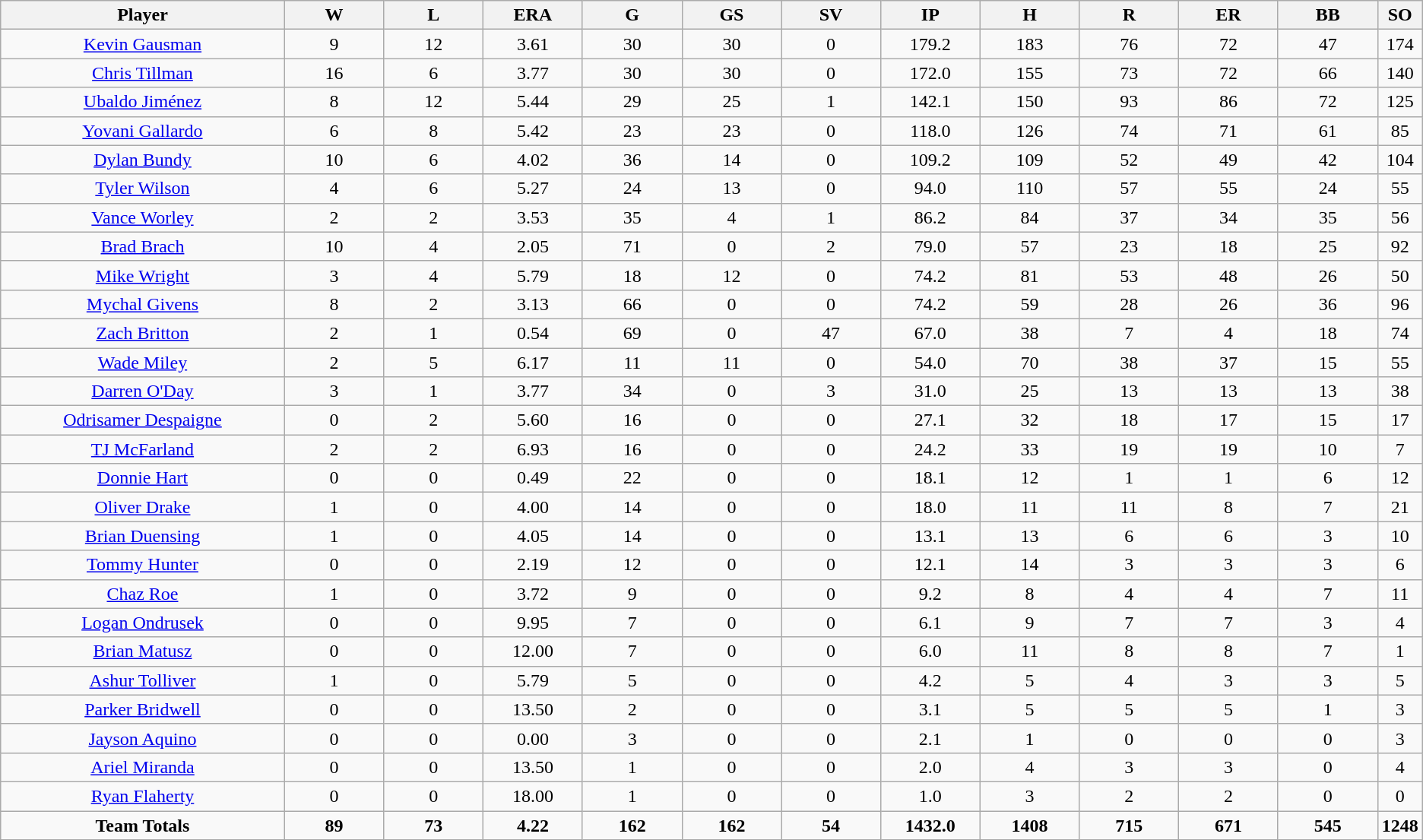<table class=wikitable style="text-align:center">
<tr>
<th bgcolor=#DDDDFF; width="20%">Player</th>
<th bgcolor=#DDDDFF; width="7%">W</th>
<th bgcolor=#DDDDFF; width="7%">L</th>
<th bgcolor=#DDDDFF; width="7%">ERA</th>
<th bgcolor=#DDDDFF; width="7%">G</th>
<th bgcolor=#DDDDFF; width="7%">GS</th>
<th bgcolor=#DDDDFF; width="7%">SV</th>
<th bgcolor=#DDDDFF; width="7%">IP</th>
<th bgcolor=#DDDDFF; width="7%">H</th>
<th bgcolor=#DDDDFF; width="7%">R</th>
<th bgcolor=#DDDDFF; width="7%">ER</th>
<th bgcolor=#DDDDFF; width="7%">BB</th>
<th bgcolor=#DDDDFF; width="7%">SO</th>
</tr>
<tr>
<td><a href='#'>Kevin Gausman</a></td>
<td>9</td>
<td>12</td>
<td>3.61</td>
<td>30</td>
<td>30</td>
<td>0</td>
<td>179.2</td>
<td>183</td>
<td>76</td>
<td>72</td>
<td>47</td>
<td>174</td>
</tr>
<tr>
<td><a href='#'>Chris Tillman</a></td>
<td>16</td>
<td>6</td>
<td>3.77</td>
<td>30</td>
<td>30</td>
<td>0</td>
<td>172.0</td>
<td>155</td>
<td>73</td>
<td>72</td>
<td>66</td>
<td>140</td>
</tr>
<tr>
<td><a href='#'>Ubaldo Jiménez</a></td>
<td>8</td>
<td>12</td>
<td>5.44</td>
<td>29</td>
<td>25</td>
<td>1</td>
<td>142.1</td>
<td>150</td>
<td>93</td>
<td>86</td>
<td>72</td>
<td>125</td>
</tr>
<tr>
<td><a href='#'>Yovani Gallardo</a></td>
<td>6</td>
<td>8</td>
<td>5.42</td>
<td>23</td>
<td>23</td>
<td>0</td>
<td>118.0</td>
<td>126</td>
<td>74</td>
<td>71</td>
<td>61</td>
<td>85</td>
</tr>
<tr>
<td><a href='#'>Dylan Bundy</a></td>
<td>10</td>
<td>6</td>
<td>4.02</td>
<td>36</td>
<td>14</td>
<td>0</td>
<td>109.2</td>
<td>109</td>
<td>52</td>
<td>49</td>
<td>42</td>
<td>104</td>
</tr>
<tr>
<td><a href='#'>Tyler Wilson</a></td>
<td>4</td>
<td>6</td>
<td>5.27</td>
<td>24</td>
<td>13</td>
<td>0</td>
<td>94.0</td>
<td>110</td>
<td>57</td>
<td>55</td>
<td>24</td>
<td>55</td>
</tr>
<tr>
<td><a href='#'>Vance Worley</a></td>
<td>2</td>
<td>2</td>
<td>3.53</td>
<td>35</td>
<td>4</td>
<td>1</td>
<td>86.2</td>
<td>84</td>
<td>37</td>
<td>34</td>
<td>35</td>
<td>56</td>
</tr>
<tr>
<td><a href='#'>Brad Brach</a></td>
<td>10</td>
<td>4</td>
<td>2.05</td>
<td>71</td>
<td>0</td>
<td>2</td>
<td>79.0</td>
<td>57</td>
<td>23</td>
<td>18</td>
<td>25</td>
<td>92</td>
</tr>
<tr>
<td><a href='#'>Mike Wright</a></td>
<td>3</td>
<td>4</td>
<td>5.79</td>
<td>18</td>
<td>12</td>
<td>0</td>
<td>74.2</td>
<td>81</td>
<td>53</td>
<td>48</td>
<td>26</td>
<td>50</td>
</tr>
<tr>
<td><a href='#'>Mychal Givens</a></td>
<td>8</td>
<td>2</td>
<td>3.13</td>
<td>66</td>
<td>0</td>
<td>0</td>
<td>74.2</td>
<td>59</td>
<td>28</td>
<td>26</td>
<td>36</td>
<td>96</td>
</tr>
<tr>
<td><a href='#'>Zach Britton</a></td>
<td>2</td>
<td>1</td>
<td>0.54</td>
<td>69</td>
<td>0</td>
<td>47</td>
<td>67.0</td>
<td>38</td>
<td>7</td>
<td>4</td>
<td>18</td>
<td>74</td>
</tr>
<tr>
<td><a href='#'>Wade Miley</a></td>
<td>2</td>
<td>5</td>
<td>6.17</td>
<td>11</td>
<td>11</td>
<td>0</td>
<td>54.0</td>
<td>70</td>
<td>38</td>
<td>37</td>
<td>15</td>
<td>55</td>
</tr>
<tr>
<td><a href='#'>Darren O'Day</a></td>
<td>3</td>
<td>1</td>
<td>3.77</td>
<td>34</td>
<td>0</td>
<td>3</td>
<td>31.0</td>
<td>25</td>
<td>13</td>
<td>13</td>
<td>13</td>
<td>38</td>
</tr>
<tr>
<td><a href='#'>Odrisamer Despaigne</a></td>
<td>0</td>
<td>2</td>
<td>5.60</td>
<td>16</td>
<td>0</td>
<td>0</td>
<td>27.1</td>
<td>32</td>
<td>18</td>
<td>17</td>
<td>15</td>
<td>17</td>
</tr>
<tr>
<td><a href='#'>TJ McFarland</a></td>
<td>2</td>
<td>2</td>
<td>6.93</td>
<td>16</td>
<td>0</td>
<td>0</td>
<td>24.2</td>
<td>33</td>
<td>19</td>
<td>19</td>
<td>10</td>
<td>7</td>
</tr>
<tr>
<td><a href='#'>Donnie Hart</a></td>
<td>0</td>
<td>0</td>
<td>0.49</td>
<td>22</td>
<td>0</td>
<td>0</td>
<td>18.1</td>
<td>12</td>
<td>1</td>
<td>1</td>
<td>6</td>
<td>12</td>
</tr>
<tr>
<td><a href='#'>Oliver Drake</a></td>
<td>1</td>
<td>0</td>
<td>4.00</td>
<td>14</td>
<td>0</td>
<td>0</td>
<td>18.0</td>
<td>11</td>
<td>11</td>
<td>8</td>
<td>7</td>
<td>21</td>
</tr>
<tr>
<td><a href='#'>Brian Duensing</a></td>
<td>1</td>
<td>0</td>
<td>4.05</td>
<td>14</td>
<td>0</td>
<td>0</td>
<td>13.1</td>
<td>13</td>
<td>6</td>
<td>6</td>
<td>3</td>
<td>10</td>
</tr>
<tr>
<td><a href='#'>Tommy Hunter</a></td>
<td>0</td>
<td>0</td>
<td>2.19</td>
<td>12</td>
<td>0</td>
<td>0</td>
<td>12.1</td>
<td>14</td>
<td>3</td>
<td>3</td>
<td>3</td>
<td>6</td>
</tr>
<tr>
<td><a href='#'>Chaz Roe</a></td>
<td>1</td>
<td>0</td>
<td>3.72</td>
<td>9</td>
<td>0</td>
<td>0</td>
<td>9.2</td>
<td>8</td>
<td>4</td>
<td>4</td>
<td>7</td>
<td>11</td>
</tr>
<tr>
<td><a href='#'>Logan Ondrusek</a></td>
<td>0</td>
<td>0</td>
<td>9.95</td>
<td>7</td>
<td>0</td>
<td>0</td>
<td>6.1</td>
<td>9</td>
<td>7</td>
<td>7</td>
<td>3</td>
<td>4</td>
</tr>
<tr>
<td><a href='#'>Brian Matusz</a></td>
<td>0</td>
<td>0</td>
<td>12.00</td>
<td>7</td>
<td>0</td>
<td>0</td>
<td>6.0</td>
<td>11</td>
<td>8</td>
<td>8</td>
<td>7</td>
<td>1</td>
</tr>
<tr>
<td><a href='#'>Ashur Tolliver</a></td>
<td>1</td>
<td>0</td>
<td>5.79</td>
<td>5</td>
<td>0</td>
<td>0</td>
<td>4.2</td>
<td>5</td>
<td>4</td>
<td>3</td>
<td>3</td>
<td>5</td>
</tr>
<tr>
<td><a href='#'>Parker Bridwell</a></td>
<td>0</td>
<td>0</td>
<td>13.50</td>
<td>2</td>
<td>0</td>
<td>0</td>
<td>3.1</td>
<td>5</td>
<td>5</td>
<td>5</td>
<td>1</td>
<td>3</td>
</tr>
<tr>
<td><a href='#'>Jayson Aquino</a></td>
<td>0</td>
<td>0</td>
<td>0.00</td>
<td>3</td>
<td>0</td>
<td>0</td>
<td>2.1</td>
<td>1</td>
<td>0</td>
<td>0</td>
<td>0</td>
<td>3</td>
</tr>
<tr>
<td><a href='#'>Ariel Miranda</a></td>
<td>0</td>
<td>0</td>
<td>13.50</td>
<td>1</td>
<td>0</td>
<td>0</td>
<td>2.0</td>
<td>4</td>
<td>3</td>
<td>3</td>
<td>0</td>
<td>4</td>
</tr>
<tr>
<td><a href='#'>Ryan Flaherty</a></td>
<td>0</td>
<td>0</td>
<td>18.00</td>
<td>1</td>
<td>0</td>
<td>0</td>
<td>1.0</td>
<td>3</td>
<td>2</td>
<td>2</td>
<td>0</td>
<td>0</td>
</tr>
<tr>
<td><strong>Team Totals</strong></td>
<td><strong>89</strong></td>
<td><strong>73</strong></td>
<td><strong>4.22</strong></td>
<td><strong>162</strong></td>
<td><strong>162</strong></td>
<td><strong>54</strong></td>
<td><strong>1432.0</strong></td>
<td><strong>1408</strong></td>
<td><strong>715</strong></td>
<td><strong>671</strong></td>
<td><strong>545</strong></td>
<td><strong>1248</strong></td>
</tr>
</table>
